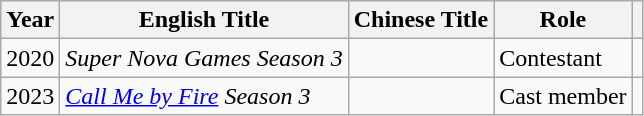<table class="wikitable sortable plainrowheaders">
<tr>
<th scope="col">Year</th>
<th scope="col">English Title</th>
<th scope="col">Chinese Title</th>
<th scope="col">Role</th>
<th scope="col" class="unsortable"></th>
</tr>
<tr>
<td>2020</td>
<td><em>Super Nova Games Season 3</em></td>
<td></td>
<td>Contestant</td>
<td></td>
</tr>
<tr>
<td>2023</td>
<td><em><a href='#'>Call Me by Fire</a> Season 3</em></td>
<td></td>
<td>Cast member</td>
<td></td>
</tr>
</table>
